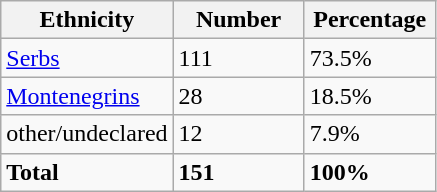<table class="wikitable">
<tr>
<th width="100px">Ethnicity</th>
<th width="80px">Number</th>
<th width="80px">Percentage</th>
</tr>
<tr>
<td><a href='#'>Serbs</a></td>
<td>111</td>
<td>73.5%</td>
</tr>
<tr>
<td><a href='#'>Montenegrins</a></td>
<td>28</td>
<td>18.5%</td>
</tr>
<tr>
<td>other/undeclared</td>
<td>12</td>
<td>7.9%</td>
</tr>
<tr>
<td><strong>Total</strong></td>
<td><strong>151</strong></td>
<td><strong>100%</strong></td>
</tr>
</table>
